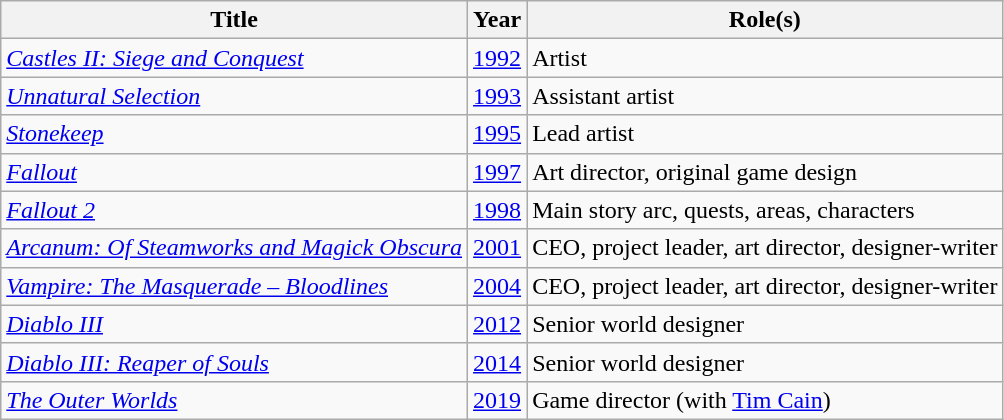<table class="wikitable sortable">
<tr>
<th>Title</th>
<th>Year</th>
<th>Role(s)</th>
</tr>
<tr>
<td><em><a href='#'>Castles II: Siege and Conquest</a></em></td>
<td><a href='#'>1992</a></td>
<td>Artist</td>
</tr>
<tr>
<td><em><a href='#'>Unnatural Selection</a></em></td>
<td><a href='#'>1993</a></td>
<td>Assistant artist</td>
</tr>
<tr>
<td><em><a href='#'>Stonekeep</a></em></td>
<td><a href='#'>1995</a></td>
<td>Lead artist</td>
</tr>
<tr>
<td><em><a href='#'>Fallout</a></em></td>
<td><a href='#'>1997</a></td>
<td>Art director, original game design</td>
</tr>
<tr>
<td><em><a href='#'>Fallout 2</a></em></td>
<td><a href='#'>1998</a></td>
<td>Main story arc, quests, areas, characters</td>
</tr>
<tr>
<td><em><a href='#'>Arcanum: Of Steamworks and Magick Obscura</a></em></td>
<td><a href='#'>2001</a></td>
<td>CEO, project leader, art director, designer-writer</td>
</tr>
<tr>
<td><em><a href='#'>Vampire: The Masquerade – Bloodlines</a></em></td>
<td><a href='#'>2004</a></td>
<td>CEO, project leader, art director, designer-writer</td>
</tr>
<tr>
<td><em><a href='#'>Diablo III</a></em></td>
<td><a href='#'>2012</a></td>
<td>Senior world designer</td>
</tr>
<tr>
<td><em><a href='#'>Diablo III: Reaper of Souls</a></em></td>
<td><a href='#'>2014</a></td>
<td>Senior world designer</td>
</tr>
<tr>
<td><em><a href='#'>The Outer Worlds</a></em></td>
<td><a href='#'>2019</a></td>
<td>Game director (with <a href='#'>Tim Cain</a>)</td>
</tr>
</table>
